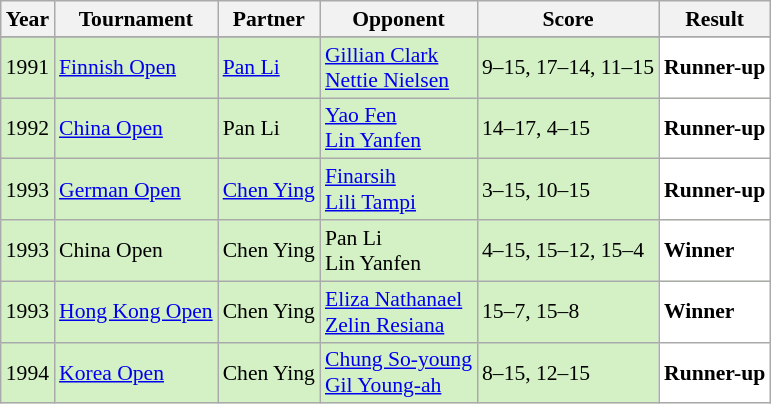<table class="sortable wikitable" style="font-size: 90%;">
<tr>
<th>Year</th>
<th>Tournament</th>
<th>Partner</th>
<th>Opponent</th>
<th>Score</th>
<th>Result</th>
</tr>
<tr>
</tr>
<tr style="background:#D4F1C5">
<td align="center">1991</td>
<td align="left"><a href='#'>Finnish Open</a></td>
<td align="left"> <a href='#'>Pan Li</a></td>
<td align="left"> <a href='#'>Gillian Clark</a><br> <a href='#'>Nettie Nielsen</a></td>
<td align="left">9–15, 17–14, 11–15</td>
<td style="text-align:left; background:white"> <strong>Runner-up</strong></td>
</tr>
<tr style="background:#D4F1C5">
<td align="center">1992</td>
<td align="left"><a href='#'>China Open</a></td>
<td align="left"> Pan Li</td>
<td align="left"> <a href='#'>Yao Fen</a><br> <a href='#'>Lin Yanfen</a></td>
<td align="left">14–17, 4–15</td>
<td style="text-align:left; background:white"> <strong>Runner-up</strong></td>
</tr>
<tr style="background:#D4F1C5">
<td align="center">1993</td>
<td align="left"><a href='#'>German Open</a></td>
<td align="left"> <a href='#'>Chen Ying</a></td>
<td align="left"> <a href='#'>Finarsih</a><br> <a href='#'>Lili Tampi</a></td>
<td align="left">3–15, 10–15</td>
<td style="text-align:left; background:white"> <strong>Runner-up</strong></td>
</tr>
<tr style="background:#D4F1C5">
<td align="center">1993</td>
<td align="left">China Open</td>
<td align="left"> Chen Ying</td>
<td align="left"> Pan Li<br> Lin Yanfen</td>
<td align="left">4–15, 15–12, 15–4</td>
<td style="text-align:left; background:white"> <strong>Winner</strong></td>
</tr>
<tr style="background:#D4F1C5">
<td align="center">1993</td>
<td align="left"><a href='#'>Hong Kong Open</a></td>
<td align="left"> Chen Ying</td>
<td align="left"> <a href='#'>Eliza Nathanael</a><br> <a href='#'>Zelin Resiana</a></td>
<td align="left">15–7, 15–8</td>
<td style="text-align:left; background:white"> <strong>Winner</strong></td>
</tr>
<tr style="background:#D4F1C5">
<td align="center">1994</td>
<td align="left"><a href='#'>Korea Open</a></td>
<td align="left"> Chen Ying</td>
<td align="left"> <a href='#'>Chung So-young</a><br> <a href='#'>Gil Young-ah</a></td>
<td align="left">8–15, 12–15</td>
<td style="text-align:left; background:white"> <strong>Runner-up</strong></td>
</tr>
</table>
